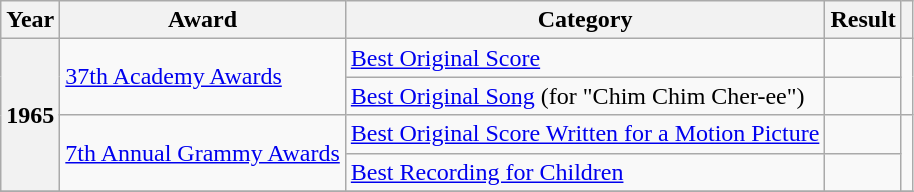<table class="wikitable plainrowheaders">
<tr>
<th scope="col">Year</th>
<th scope="col">Award</th>
<th scope="col">Category</th>
<th scope="col">Result</th>
<th scope="col"></th>
</tr>
<tr>
<th scope="row"; rowspan="4">1965</th>
<td scope="row"; rowspan="2"><a href='#'>37th Academy Awards</a></td>
<td><a href='#'>Best Original Score</a></td>
<td></td>
<td scope="row"; rowspan="2"></td>
</tr>
<tr>
<td><a href='#'>Best Original Song</a> (for "Chim Chim Cher-ee")</td>
<td></td>
</tr>
<tr>
<td scope="row"; rowspan="2"><a href='#'>7th Annual Grammy Awards</a></td>
<td><a href='#'>Best Original Score Written for a Motion Picture</a></td>
<td></td>
<td scope="row"; rowspan="2"></td>
</tr>
<tr>
<td><a href='#'>Best Recording for Children</a></td>
<td></td>
</tr>
<tr>
</tr>
</table>
